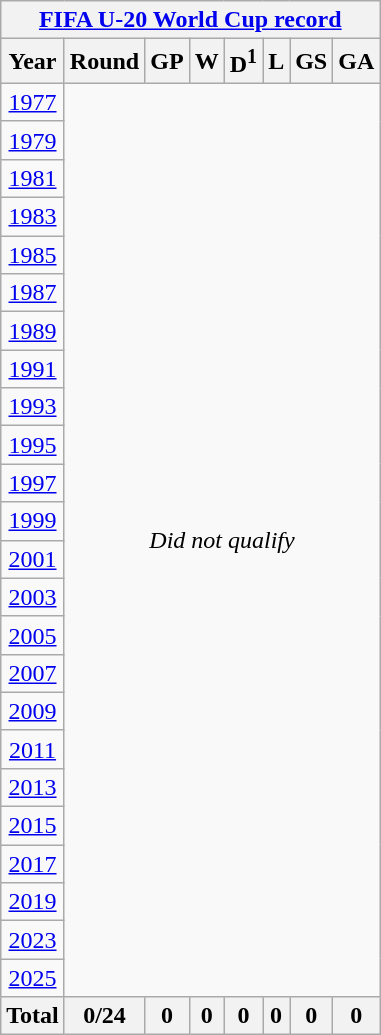<table class="wikitable" style="text-align: center;">
<tr>
<th colspan=8><a href='#'>FIFA U-20 World Cup record</a></th>
</tr>
<tr>
<th>Year</th>
<th>Round</th>
<th>GP</th>
<th>W</th>
<th>D<sup>1</sup></th>
<th>L</th>
<th>GS</th>
<th>GA</th>
</tr>
<tr>
<td> <a href='#'>1977</a></td>
<td colspan=7 rowspan=24><em>Did not qualify</em></td>
</tr>
<tr>
<td> <a href='#'>1979</a></td>
</tr>
<tr>
<td> <a href='#'>1981</a></td>
</tr>
<tr>
<td> <a href='#'>1983</a></td>
</tr>
<tr>
<td> <a href='#'>1985</a></td>
</tr>
<tr>
<td> <a href='#'>1987</a></td>
</tr>
<tr>
<td> <a href='#'>1989</a></td>
</tr>
<tr>
<td> <a href='#'>1991</a></td>
</tr>
<tr>
<td> <a href='#'>1993</a></td>
</tr>
<tr>
<td> <a href='#'>1995</a></td>
</tr>
<tr>
<td> <a href='#'>1997</a></td>
</tr>
<tr>
<td> <a href='#'>1999</a></td>
</tr>
<tr>
<td> <a href='#'>2001</a></td>
</tr>
<tr>
<td> <a href='#'>2003</a></td>
</tr>
<tr>
<td> <a href='#'>2005</a></td>
</tr>
<tr>
<td> <a href='#'>2007</a></td>
</tr>
<tr>
<td> <a href='#'>2009</a></td>
</tr>
<tr>
<td> <a href='#'>2011</a></td>
</tr>
<tr>
<td> <a href='#'>2013</a></td>
</tr>
<tr>
<td> <a href='#'>2015</a></td>
</tr>
<tr>
<td> <a href='#'>2017</a></td>
</tr>
<tr>
<td> <a href='#'>2019</a></td>
</tr>
<tr>
<td> <a href='#'>2023</a></td>
</tr>
<tr>
<td> <a href='#'>2025</a></td>
</tr>
<tr>
<th><strong>Total</strong></th>
<th>0/24</th>
<th>0</th>
<th>0</th>
<th>0</th>
<th>0</th>
<th>0</th>
<th>0</th>
</tr>
</table>
